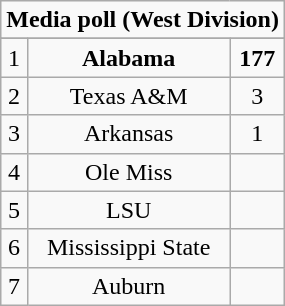<table class="wikitable" style="display: inline-table;">
<tr>
<td style="text-align:center" Colspan="3"><strong>Media poll (West Division)</strong></td>
</tr>
<tr style="text-align:center">
</tr>
<tr style="text-align:center">
<td>1</td>
<td><strong>Alabama</strong></td>
<td><strong>177</strong></td>
</tr>
<tr style="text-align:center">
<td>2</td>
<td>Texas A&M</td>
<td>3</td>
</tr>
<tr style="text-align:center">
<td>3</td>
<td>Arkansas</td>
<td>1</td>
</tr>
<tr style="text-align:center">
<td>4</td>
<td>Ole Miss</td>
<td></td>
</tr>
<tr style="text-align:center">
<td>5</td>
<td>LSU</td>
<td></td>
</tr>
<tr style="text-align:center">
<td>6</td>
<td>Mississippi State</td>
<td></td>
</tr>
<tr style="text-align:center">
<td>7</td>
<td>Auburn</td>
<td></td>
</tr>
</table>
